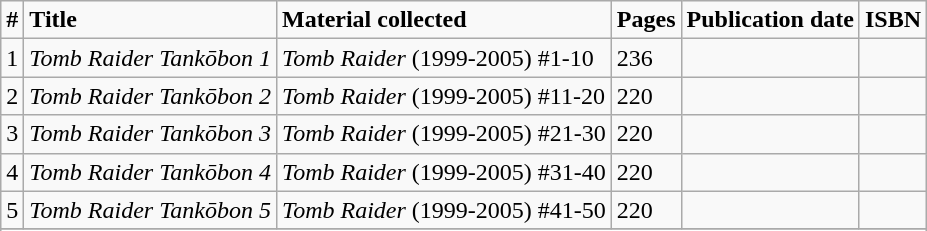<table class="wikitable">
<tr>
<td><strong>#</strong></td>
<td><strong>Title</strong></td>
<td><strong>Material collected</strong></td>
<td><strong>Pages</strong></td>
<td><strong>Publication date</strong></td>
<td><strong>ISBN</strong></td>
</tr>
<tr>
<td>1</td>
<td><em>Tomb Raider Tankōbon 1</em></td>
<td><em>Tomb Raider</em> (1999-2005) #1-10</td>
<td>236</td>
<td></td>
<td></td>
</tr>
<tr>
<td>2</td>
<td><em>Tomb Raider Tankōbon 2</em></td>
<td><em>Tomb Raider</em> (1999-2005) #11-20</td>
<td>220</td>
<td></td>
<td></td>
</tr>
<tr>
<td>3</td>
<td><em>Tomb Raider Tankōbon 3</em></td>
<td><em>Tomb Raider</em> (1999-2005) #21-30</td>
<td>220</td>
<td></td>
<td></td>
</tr>
<tr>
<td>4</td>
<td><em>Tomb Raider Tankōbon 4</em></td>
<td><em>Tomb Raider</em> (1999-2005) #31-40</td>
<td>220</td>
<td></td>
<td></td>
</tr>
<tr>
<td>5</td>
<td><em>Tomb Raider Tankōbon 5</em></td>
<td><em>Tomb Raider</em> (1999-2005) #41-50</td>
<td>220</td>
<td></td>
<td></td>
</tr>
<tr>
</tr>
<tr>
</tr>
</table>
